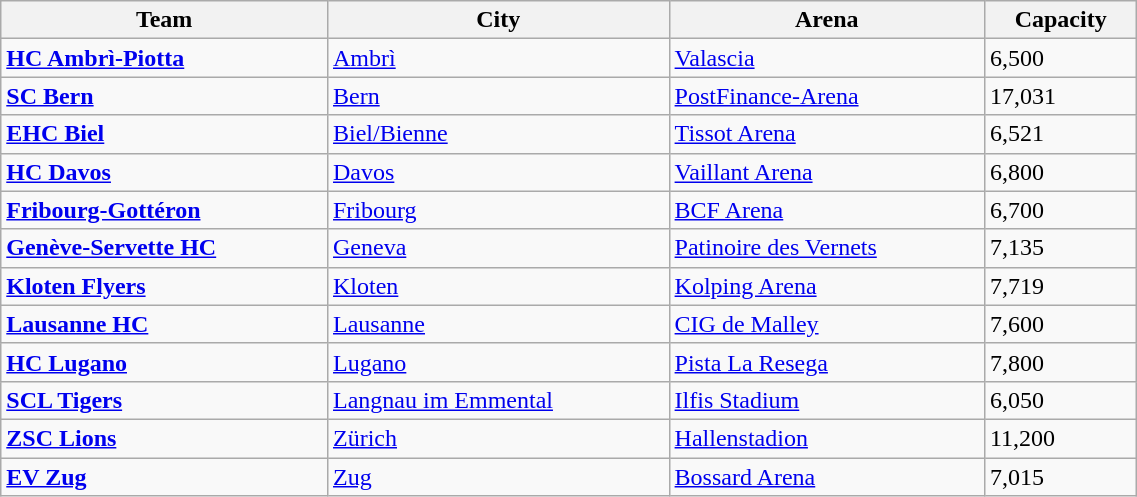<table class="wikitable" style="text-align:left" width=60%>
<tr>
<th>Team</th>
<th>City</th>
<th>Arena</th>
<th>Capacity</th>
</tr>
<tr>
<td><strong><a href='#'>HC Ambrì-Piotta</a></strong></td>
<td><a href='#'>Ambrì</a></td>
<td><a href='#'>Valascia</a></td>
<td>6,500</td>
</tr>
<tr>
<td><strong><a href='#'>SC Bern</a></strong></td>
<td><a href='#'>Bern</a></td>
<td><a href='#'>PostFinance-Arena</a></td>
<td>17,031</td>
</tr>
<tr>
<td><strong><a href='#'>EHC Biel</a></strong></td>
<td><a href='#'>Biel/Bienne</a></td>
<td><a href='#'>Tissot Arena</a></td>
<td>6,521</td>
</tr>
<tr>
<td><strong><a href='#'>HC Davos</a></strong></td>
<td><a href='#'>Davos</a></td>
<td><a href='#'>Vaillant Arena</a></td>
<td>6,800</td>
</tr>
<tr>
<td><strong><a href='#'>Fribourg-Gottéron</a></strong></td>
<td><a href='#'>Fribourg</a></td>
<td><a href='#'>BCF Arena</a></td>
<td>6,700</td>
</tr>
<tr>
<td><strong><a href='#'>Genève-Servette HC</a></strong></td>
<td><a href='#'>Geneva</a></td>
<td><a href='#'>Patinoire des Vernets</a></td>
<td>7,135</td>
</tr>
<tr>
<td><strong><a href='#'>Kloten Flyers</a></strong></td>
<td><a href='#'>Kloten</a></td>
<td><a href='#'>Kolping Arena</a></td>
<td>7,719</td>
</tr>
<tr>
<td><strong><a href='#'>Lausanne HC</a></strong></td>
<td><a href='#'>Lausanne</a></td>
<td><a href='#'>CIG de Malley</a></td>
<td>7,600</td>
</tr>
<tr>
<td><strong><a href='#'>HC Lugano</a></strong></td>
<td><a href='#'>Lugano</a></td>
<td><a href='#'>Pista La Resega</a></td>
<td>7,800</td>
</tr>
<tr>
<td><strong><a href='#'>SCL Tigers</a></strong></td>
<td><a href='#'>Langnau im Emmental</a></td>
<td><a href='#'>Ilfis Stadium</a></td>
<td>6,050</td>
</tr>
<tr>
<td><strong><a href='#'>ZSC Lions</a></strong></td>
<td><a href='#'>Zürich</a></td>
<td><a href='#'>Hallenstadion</a></td>
<td>11,200</td>
</tr>
<tr>
<td><strong><a href='#'>EV Zug</a></strong></td>
<td><a href='#'>Zug</a></td>
<td><a href='#'>Bossard Arena</a></td>
<td>7,015</td>
</tr>
</table>
